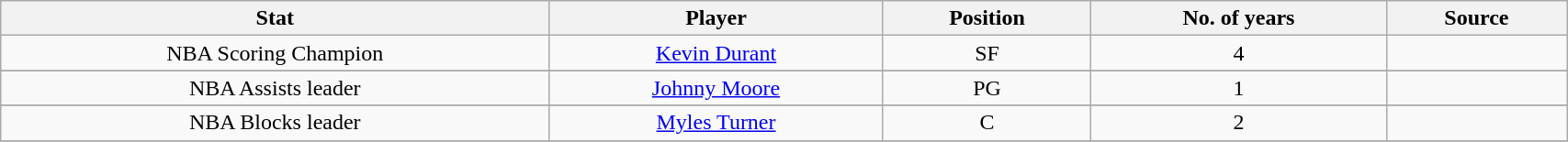<table class="wikitable" style="width: 90%;text-align: center;">
<tr>
<th style=>Stat</th>
<th style=>Player</th>
<th style=>Position</th>
<th style=>No. of years</th>
<th style=>Source</th>
</tr>
<tr align="center">
<td rowspan="1">NBA Scoring Champion</td>
<td><a href='#'>Kevin Durant</a></td>
<td>SF</td>
<td>4</td>
<td></td>
</tr>
<tr>
</tr>
<tr align="center">
<td rowspan="1">NBA Assists leader</td>
<td><a href='#'>Johnny Moore</a></td>
<td>PG</td>
<td>1</td>
<td></td>
</tr>
<tr>
</tr>
<tr align="center">
<td rowspan="1">NBA Blocks leader</td>
<td><a href='#'>Myles Turner</a></td>
<td>C</td>
<td>2</td>
<td></td>
</tr>
<tr>
</tr>
</table>
